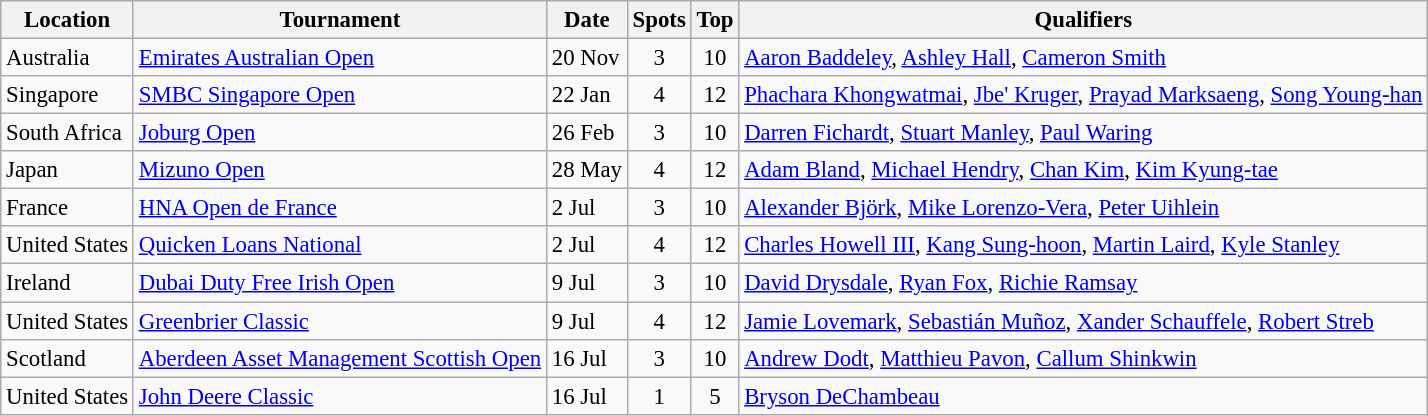<table class=wikitable style=font-size:95%>
<tr>
<th>Location</th>
<th>Tournament</th>
<th>Date</th>
<th align=center>Spots</th>
<th align=center>Top</th>
<th>Qualifiers</th>
</tr>
<tr>
<td>Australia</td>
<td><a href='#'>Emirates Australian Open</a></td>
<td>20 Nov</td>
<td align=center>3</td>
<td align=center>10</td>
<td><a href='#'>Aaron Baddeley</a>, <a href='#'>Ashley Hall</a>, <a href='#'>Cameron Smith</a></td>
</tr>
<tr>
<td>Singapore</td>
<td><a href='#'>SMBC Singapore Open</a></td>
<td>22 Jan</td>
<td align=center>4</td>
<td align=center>12</td>
<td><a href='#'>Phachara Khongwatmai</a>, <a href='#'>Jbe' Kruger</a>, <a href='#'>Prayad Marksaeng</a>, <a href='#'>Song Young-han</a></td>
</tr>
<tr>
<td>South Africa</td>
<td><a href='#'>Joburg Open</a></td>
<td>26 Feb</td>
<td align=center>3</td>
<td align=center>10</td>
<td><a href='#'>Darren Fichardt</a>, <a href='#'>Stuart Manley</a>, <a href='#'>Paul Waring</a></td>
</tr>
<tr>
<td>Japan</td>
<td><a href='#'>Mizuno Open</a></td>
<td>28 May</td>
<td align=center>4</td>
<td align=center>12</td>
<td><a href='#'>Adam Bland</a>, <a href='#'>Michael Hendry</a>, <a href='#'>Chan Kim</a>, <a href='#'>Kim Kyung-tae</a></td>
</tr>
<tr>
<td>France</td>
<td><a href='#'>HNA Open de France</a></td>
<td>2 Jul</td>
<td align=center>3</td>
<td align=center>10</td>
<td><a href='#'>Alexander Björk</a>, <a href='#'>Mike Lorenzo-Vera</a>, <a href='#'>Peter Uihlein</a></td>
</tr>
<tr>
<td>United States</td>
<td><a href='#'>Quicken Loans National</a></td>
<td>2 Jul</td>
<td align=center>4</td>
<td align=center>12</td>
<td><a href='#'>Charles Howell III</a>, <a href='#'>Kang Sung-hoon</a>, <a href='#'>Martin Laird</a>, <a href='#'>Kyle Stanley</a></td>
</tr>
<tr>
<td>Ireland</td>
<td><a href='#'>Dubai Duty Free Irish Open</a></td>
<td>9 Jul</td>
<td align=center>3</td>
<td align=center>10</td>
<td><a href='#'>David Drysdale</a>, <a href='#'>Ryan Fox</a>, <a href='#'>Richie Ramsay</a></td>
</tr>
<tr>
<td>United States</td>
<td><a href='#'>Greenbrier Classic</a></td>
<td>9 Jul</td>
<td align=center>4</td>
<td align=center>12</td>
<td><a href='#'>Jamie Lovemark</a>, <a href='#'>Sebastián Muñoz</a>, <a href='#'>Xander Schauffele</a>, <a href='#'>Robert Streb</a></td>
</tr>
<tr>
<td>Scotland</td>
<td><a href='#'>Aberdeen Asset Management Scottish Open</a></td>
<td>16 Jul</td>
<td align=center>3</td>
<td align=center>10</td>
<td><a href='#'>Andrew Dodt</a>, <a href='#'>Matthieu Pavon</a>, <a href='#'>Callum Shinkwin</a></td>
</tr>
<tr>
<td>United States</td>
<td><a href='#'>John Deere Classic</a></td>
<td>16 Jul</td>
<td align=center>1</td>
<td align=center>5</td>
<td><a href='#'>Bryson DeChambeau</a></td>
</tr>
</table>
